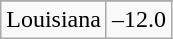<table class="wikitable">
<tr align="center">
</tr>
<tr align="center">
<td>Louisiana</td>
<td>–12.0</td>
</tr>
</table>
